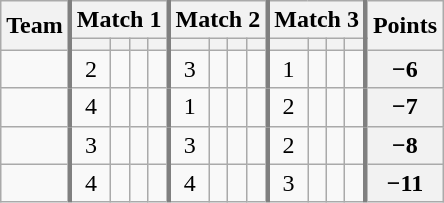<table class="wikitable sortable" style="text-align:center;">
<tr>
<th rowspan=2>Team</th>
<th colspan=4 style="border-left:3px solid gray">Match 1</th>
<th colspan=4 style="border-left:3px solid gray">Match 2</th>
<th colspan=4 style="border-left:3px solid gray">Match 3</th>
<th rowspan=2 style="border-left:3px solid gray">Points</th>
</tr>
<tr>
<th style="border-left:3px solid gray"></th>
<th></th>
<th></th>
<th></th>
<th style="border-left:3px solid gray"></th>
<th></th>
<th></th>
<th></th>
<th style="border-left:3px solid gray"></th>
<th></th>
<th></th>
<th></th>
</tr>
<tr>
<td align=left></td>
<td style="border-left:3px solid gray">2</td>
<td></td>
<td></td>
<td></td>
<td style="border-left:3px solid gray">3</td>
<td></td>
<td></td>
<td></td>
<td style="border-left:3px solid gray">1</td>
<td></td>
<td></td>
<td></td>
<th style="border-left:3px solid gray">−6</th>
</tr>
<tr>
<td align=left></td>
<td style="border-left:3px solid gray">4</td>
<td></td>
<td></td>
<td></td>
<td style="border-left:3px solid gray">1</td>
<td></td>
<td></td>
<td></td>
<td style="border-left:3px solid gray">2</td>
<td></td>
<td></td>
<td></td>
<th style="border-left:3px solid gray">−7</th>
</tr>
<tr>
<td align=left></td>
<td style="border-left:3px solid gray">3</td>
<td></td>
<td></td>
<td></td>
<td style="border-left:3px solid gray">3</td>
<td></td>
<td></td>
<td></td>
<td style="border-left:3px solid gray">2</td>
<td></td>
<td></td>
<td></td>
<th style="border-left:3px solid gray">−8</th>
</tr>
<tr>
<td align=left></td>
<td style="border-left:3px solid gray">4</td>
<td></td>
<td></td>
<td></td>
<td style="border-left:3px solid gray">4</td>
<td></td>
<td></td>
<td></td>
<td style="border-left:3px solid gray">3</td>
<td></td>
<td></td>
<td></td>
<th style="border-left:3px solid gray">−11</th>
</tr>
</table>
